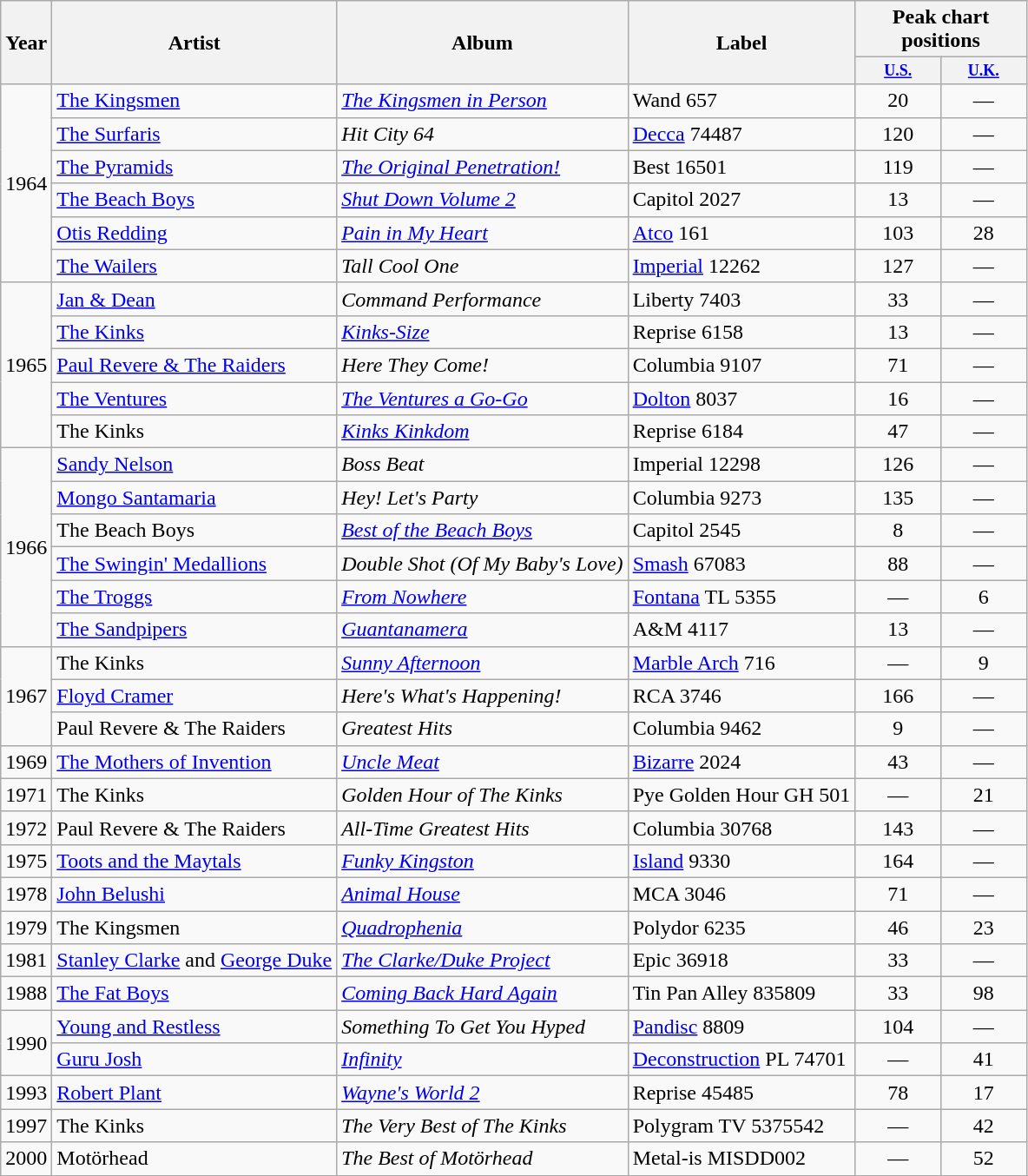<table class="wikitable plainrowheaders">
<tr>
<th rowspan="2">Year</th>
<th rowspan="2">Artist</th>
<th rowspan="2">Album</th>
<th rowspan="2">Label</th>
<th colspan="2">Peak chart positions</th>
</tr>
<tr>
<th style="width:5em;font-size:75%"><a href='#'>U.S.</a></th>
<th style="width:5em;font-size:75%"><a href='#'>U.K.</a></th>
</tr>
<tr>
<td rowspan="6">1964</td>
<td><a href='#'>The Kingsmen</a></td>
<td><em><a href='#'>The Kingsmen in Person</a></em></td>
<td>Wand 657</td>
<td align="center">20</td>
<td align="center">—</td>
</tr>
<tr>
<td><a href='#'>The Surfaris</a></td>
<td><em>Hit City 64</em></td>
<td><a href='#'>Decca</a> 74487</td>
<td align="center">120</td>
<td align="center">—</td>
</tr>
<tr>
<td><a href='#'>The Pyramids</a></td>
<td><em><a href='#'>The Original Penetration!</a></em></td>
<td>Best 16501</td>
<td align="center">119</td>
<td align="center">—</td>
</tr>
<tr>
<td><a href='#'>The Beach Boys</a></td>
<td><em><a href='#'>Shut Down Volume 2</a></em></td>
<td>Capitol 2027</td>
<td align="center">13</td>
<td align="center">—</td>
</tr>
<tr>
<td><a href='#'>Otis Redding</a></td>
<td><em><a href='#'>Pain in My Heart</a></em></td>
<td><a href='#'>Atco</a> 161</td>
<td align="center">103</td>
<td align="center">28</td>
</tr>
<tr>
<td><a href='#'>The Wailers</a></td>
<td><em>Tall Cool One</em></td>
<td><a href='#'>Imperial</a> 12262</td>
<td align="center">127</td>
<td align="center">—</td>
</tr>
<tr>
<td rowspan="5">1965</td>
<td><a href='#'>Jan & Dean</a></td>
<td><em>Command Performance</em></td>
<td>Liberty 7403</td>
<td align="center">33</td>
<td align="center">—</td>
</tr>
<tr>
<td><a href='#'>The Kinks</a></td>
<td><em><a href='#'>Kinks-Size</a></em></td>
<td>Reprise 6158</td>
<td align="center">13</td>
<td align="center">—</td>
</tr>
<tr>
<td><a href='#'>Paul Revere & The Raiders</a></td>
<td><em>Here They Come!</em></td>
<td>Columbia 9107</td>
<td align="center">71</td>
<td align="center">—</td>
</tr>
<tr>
<td><a href='#'>The Ventures</a></td>
<td><em><a href='#'>The Ventures a Go-Go</a></em></td>
<td><a href='#'>Dolton</a> 8037</td>
<td align="center">16</td>
<td align="center">—</td>
</tr>
<tr>
<td>The Kinks</td>
<td><em><a href='#'>Kinks Kinkdom</a></em></td>
<td>Reprise 6184</td>
<td align="center">47</td>
<td align="center">—</td>
</tr>
<tr>
<td rowspan="6">1966</td>
<td><a href='#'>Sandy Nelson</a></td>
<td><em>Boss Beat</em></td>
<td>Imperial 12298</td>
<td align="center">126</td>
<td align="center">—</td>
</tr>
<tr>
<td><a href='#'>Mongo Santamaria</a></td>
<td><em>Hey! Let's Party</em></td>
<td>Columbia 9273</td>
<td align="center">135</td>
<td align="center">—</td>
</tr>
<tr>
<td>The Beach Boys</td>
<td><em><a href='#'>Best of the Beach Boys</a></em></td>
<td>Capitol 2545</td>
<td align="center">8</td>
<td align="center">—</td>
</tr>
<tr>
<td><a href='#'>The Swingin' Medallions</a></td>
<td><em>Double Shot (Of My Baby's Love)</em></td>
<td><a href='#'>Smash</a> 67083</td>
<td align="center">88</td>
<td align="center">—</td>
</tr>
<tr>
<td><a href='#'>The Troggs</a></td>
<td><em><a href='#'>From Nowhere</a></em></td>
<td><a href='#'>Fontana</a> TL 5355</td>
<td align="center">—</td>
<td align="center">6</td>
</tr>
<tr>
<td><a href='#'>The Sandpipers</a></td>
<td><em><a href='#'>Guantanamera</a></em></td>
<td>A&M 4117</td>
<td align="center">13</td>
<td align="center">—</td>
</tr>
<tr>
<td rowspan="3">1967</td>
<td>The Kinks</td>
<td><em><a href='#'>Sunny Afternoon</a></em></td>
<td><a href='#'>Marble Arch</a> 716</td>
<td align="center">—</td>
<td align="center">9</td>
</tr>
<tr>
<td><a href='#'>Floyd Cramer</a></td>
<td><em>Here's What's Happening!</em></td>
<td>RCA 3746</td>
<td align="center">166</td>
<td align="center">—</td>
</tr>
<tr>
<td>Paul Revere & The Raiders</td>
<td><em>Greatest Hits</em></td>
<td>Columbia 9462</td>
<td align="center">9</td>
<td align="center">—</td>
</tr>
<tr>
<td>1969</td>
<td><a href='#'>The Mothers of Invention</a></td>
<td><em><a href='#'>Uncle Meat</a></em></td>
<td><a href='#'>Bizarre</a>  2024</td>
<td align="center">43</td>
<td align="center">—</td>
</tr>
<tr>
<td>1971</td>
<td>The Kinks</td>
<td><em>Golden Hour of The Kinks</em></td>
<td>Pye Golden Hour GH 501</td>
<td align="center">—</td>
<td align="center">21</td>
</tr>
<tr>
<td>1972</td>
<td>Paul Revere & The Raiders</td>
<td><em>All-Time Greatest Hits</em></td>
<td>Columbia 30768</td>
<td align="center">143</td>
<td align="center">—</td>
</tr>
<tr>
<td>1975</td>
<td><a href='#'>Toots and the Maytals</a></td>
<td><em><a href='#'>Funky Kingston</a></em></td>
<td><a href='#'>Island</a> 9330</td>
<td align="center">164</td>
<td align="center">—</td>
</tr>
<tr>
<td>1978</td>
<td><a href='#'>John Belushi</a></td>
<td><em><a href='#'>Animal House</a></em></td>
<td>MCA 3046</td>
<td align="center">71</td>
<td align="center">—</td>
</tr>
<tr>
<td>1979</td>
<td>The Kingsmen</td>
<td><em><a href='#'>Quadrophenia</a></em></td>
<td>Polydor 6235</td>
<td align="center">46</td>
<td align="center">23</td>
</tr>
<tr>
<td>1981</td>
<td><a href='#'>Stanley Clarke</a> and <a href='#'>George Duke</a></td>
<td><em><a href='#'>The Clarke/Duke Project</a></em></td>
<td>Epic 36918</td>
<td align="center">33</td>
<td align="center">—</td>
</tr>
<tr>
<td>1988</td>
<td><a href='#'>The Fat Boys</a></td>
<td><em><a href='#'>Coming Back Hard Again</a></em></td>
<td>Tin Pan Alley 835809</td>
<td align="center">33</td>
<td align="center">98</td>
</tr>
<tr>
<td rowspan="2">1990</td>
<td><a href='#'>Young and Restless</a></td>
<td><em>Something To Get You Hyped</em></td>
<td><a href='#'>Pandisc</a> 8809</td>
<td align="center">104</td>
<td align="center">—</td>
</tr>
<tr>
<td><a href='#'>Guru Josh</a></td>
<td><em><a href='#'>Infinity</a></em></td>
<td><a href='#'>Deconstruction</a> PL 74701</td>
<td align="center">—</td>
<td align="center">41</td>
</tr>
<tr>
<td>1993</td>
<td><a href='#'>Robert Plant</a></td>
<td><em><a href='#'>Wayne's World 2</a></em></td>
<td>Reprise 45485</td>
<td align="center">78</td>
<td align="center">17</td>
</tr>
<tr>
<td>1997</td>
<td>The Kinks</td>
<td><em>The Very Best of The Kinks</em></td>
<td>Polygram TV 5375542</td>
<td align="center">—</td>
<td align="center">42</td>
</tr>
<tr>
<td>2000</td>
<td>Motörhead</td>
<td><em>The Best of Motörhead</em></td>
<td>Metal-is MISDD002</td>
<td align="center">—</td>
<td align="center">52</td>
</tr>
<tr>
</tr>
</table>
